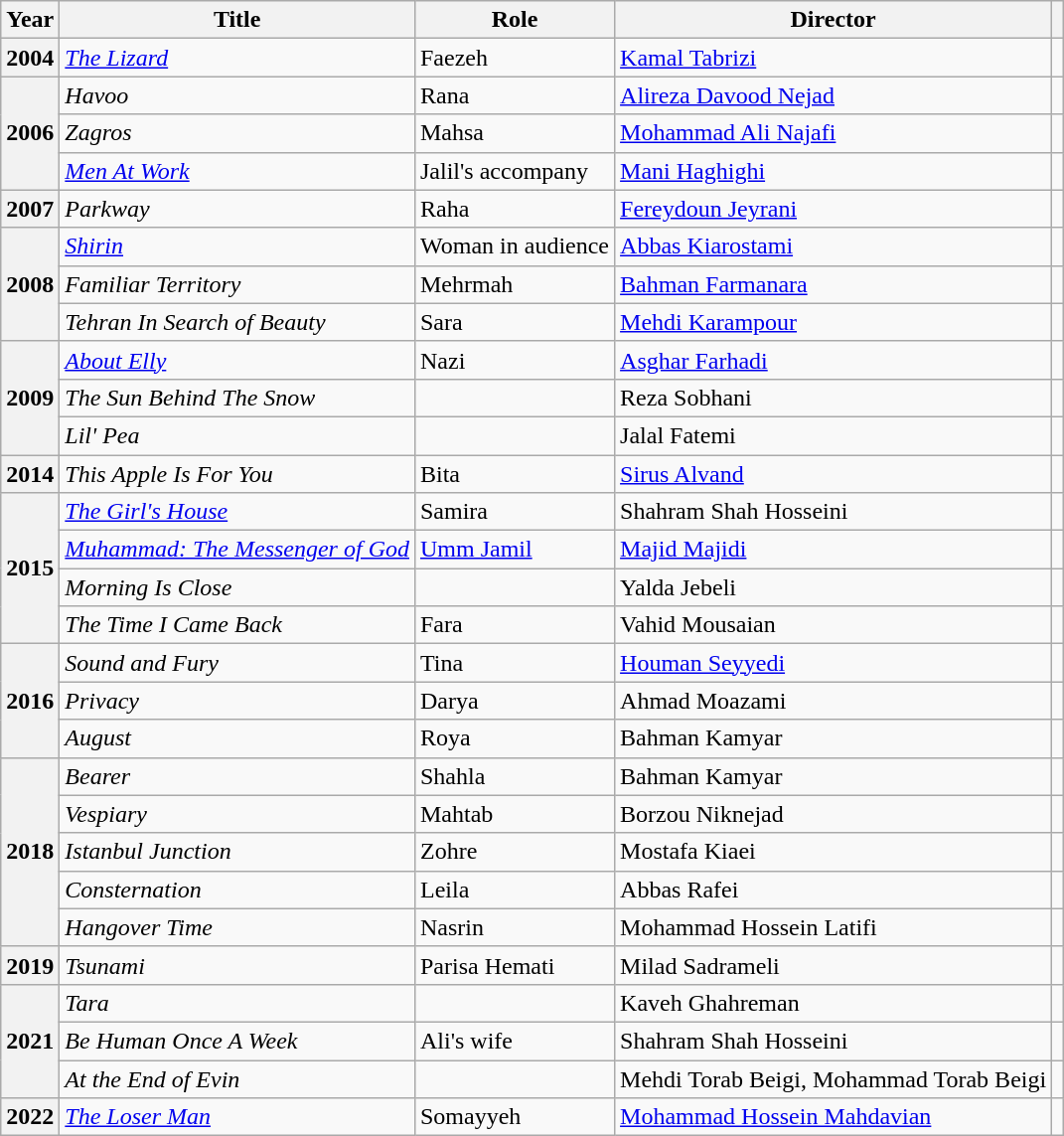<table class="wikitable plainrowheaders sortable"  style=font-size:100%>
<tr>
<th scope="col">Year</th>
<th scope="col">Title</th>
<th scope="col">Role</th>
<th scope="col">Director</th>
<th scope="col" class="unsortable"></th>
</tr>
<tr>
<th scope=row>2004</th>
<td><em><a href='#'>The Lizard</a></em></td>
<td>Faezeh</td>
<td><a href='#'>Kamal Tabrizi</a></td>
<td></td>
</tr>
<tr>
<th scope=row rowspan="3">2006</th>
<td><em>Havoo</em></td>
<td>Rana</td>
<td><a href='#'>Alireza Davood Nejad</a></td>
<td></td>
</tr>
<tr>
<td><em>Zagros</em></td>
<td>Mahsa</td>
<td><a href='#'>Mohammad Ali Najafi</a></td>
<td></td>
</tr>
<tr>
<td><a href='#'><em>Men At Work</em></a></td>
<td>Jalil's accompany</td>
<td><a href='#'>Mani Haghighi</a></td>
<td></td>
</tr>
<tr>
<th scope=row>2007</th>
<td><em>Parkway</em></td>
<td>Raha</td>
<td><a href='#'>Fereydoun Jeyrani</a></td>
<td></td>
</tr>
<tr>
<th scope=row rowspan="3">2008</th>
<td><a href='#'><em>Shirin</em></a></td>
<td>Woman in audience</td>
<td><a href='#'>Abbas Kiarostami</a></td>
<td></td>
</tr>
<tr>
<td><em>Familiar Territory</em></td>
<td>Mehrmah</td>
<td><a href='#'>Bahman Farmanara</a></td>
<td></td>
</tr>
<tr>
<td><em>Tehran In Search of Beauty</em></td>
<td>Sara</td>
<td><a href='#'>Mehdi Karampour</a></td>
<td></td>
</tr>
<tr>
<th scope=row rowspan="3">2009</th>
<td><em><a href='#'>About Elly</a></em></td>
<td>Nazi</td>
<td><a href='#'>Asghar Farhadi</a></td>
<td></td>
</tr>
<tr>
<td><em>The Sun Behind The Snow</em></td>
<td></td>
<td>Reza Sobhani</td>
<td></td>
</tr>
<tr>
<td><em>Lil' Pea</em></td>
<td></td>
<td>Jalal Fatemi</td>
<td></td>
</tr>
<tr>
<th scope=row>2014</th>
<td><em>This Apple Is For You</em></td>
<td>Bita</td>
<td><a href='#'>Sirus Alvand</a></td>
<td></td>
</tr>
<tr>
<th scope=row rowspan="4">2015</th>
<td><em><a href='#'>The Girl's House</a></em></td>
<td>Samira</td>
<td>Shahram Shah Hosseini</td>
<td></td>
</tr>
<tr>
<td><em><a href='#'>Muhammad: The Messenger of God</a></em></td>
<td><a href='#'>Umm Jamil</a></td>
<td><a href='#'>Majid Majidi</a></td>
<td></td>
</tr>
<tr>
<td><em>Morning Is Close</em></td>
<td></td>
<td>Yalda Jebeli</td>
<td></td>
</tr>
<tr>
<td><em>The Time I Came Back</em></td>
<td>Fara</td>
<td>Vahid Mousaian</td>
<td></td>
</tr>
<tr>
<th scope=row rowspan="3">2016</th>
<td><em>Sound and Fury</em></td>
<td>Tina</td>
<td><a href='#'>Houman Seyyedi</a></td>
<td></td>
</tr>
<tr>
<td><em>Privacy</em></td>
<td>Darya</td>
<td>Ahmad Moazami</td>
<td></td>
</tr>
<tr>
<td><em>August</em></td>
<td>Roya</td>
<td>Bahman Kamyar</td>
<td></td>
</tr>
<tr>
<th scope=row rowspan="5">2018</th>
<td><em>Bearer</em></td>
<td>Shahla</td>
<td>Bahman Kamyar</td>
<td></td>
</tr>
<tr>
<td><em>Vespiary</em></td>
<td>Mahtab</td>
<td>Borzou Niknejad</td>
<td></td>
</tr>
<tr>
<td><em>Istanbul Junction</em></td>
<td>Zohre</td>
<td>Mostafa Kiaei</td>
<td></td>
</tr>
<tr>
<td><em>Consternation</em></td>
<td>Leila</td>
<td>Abbas Rafei</td>
<td></td>
</tr>
<tr>
<td><em>Hangover Time</em></td>
<td>Nasrin</td>
<td>Mohammad Hossein Latifi</td>
<td></td>
</tr>
<tr>
<th scope=row>2019</th>
<td><em>Tsunami</em></td>
<td>Parisa Hemati</td>
<td>Milad Sadrameli</td>
<td></td>
</tr>
<tr>
<th scope=row rowspan="3">2021</th>
<td><em>Tara</em></td>
<td></td>
<td>Kaveh Ghahreman</td>
<td></td>
</tr>
<tr>
<td><em>Be Human Once A Week</em></td>
<td>Ali's wife</td>
<td>Shahram Shah Hosseini</td>
<td></td>
</tr>
<tr>
<td><em>At the End of Evin</em></td>
<td></td>
<td>Mehdi Torab Beigi, Mohammad Torab Beigi</td>
<td></td>
</tr>
<tr>
<th scope=row>2022</th>
<td><em><a href='#'>The Loser Man</a></em></td>
<td>Somayyeh</td>
<td><a href='#'>Mohammad Hossein Mahdavian</a></td>
<td></td>
</tr>
</table>
